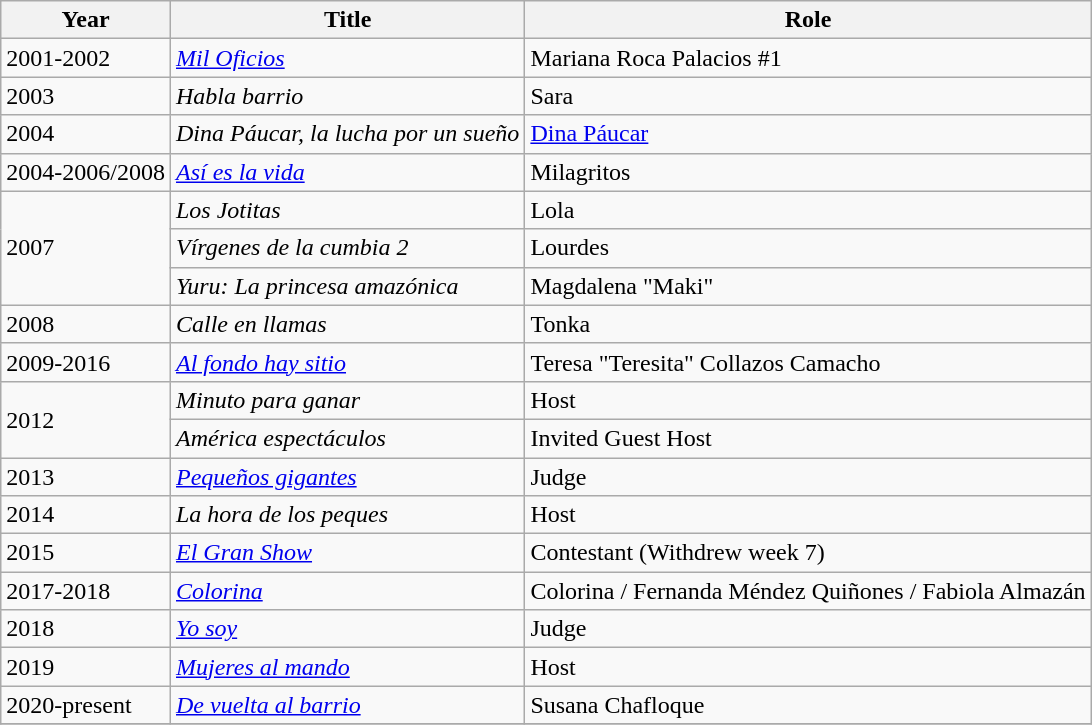<table class="wikitable">
<tr>
<th>Year</th>
<th>Title</th>
<th>Role</th>
</tr>
<tr>
<td>2001-2002</td>
<td><em><a href='#'>Mil Oficios</a></em></td>
<td>Mariana Roca Palacios #1</td>
</tr>
<tr>
<td>2003</td>
<td><em>Habla barrio</em></td>
<td>Sara</td>
</tr>
<tr>
<td>2004</td>
<td><em>Dina Páucar, la lucha por un sueño</em></td>
<td><a href='#'>Dina Páucar</a></td>
</tr>
<tr>
<td>2004-2006/2008</td>
<td><em><a href='#'>Así es la vida</a></em></td>
<td>Milagritos</td>
</tr>
<tr>
<td rowspan=3>2007</td>
<td><em>Los Jotitas</em></td>
<td>Lola</td>
</tr>
<tr>
<td><em>Vírgenes de la cumbia 2</em></td>
<td>Lourdes</td>
</tr>
<tr>
<td><em>Yuru: La princesa amazónica</em></td>
<td>Magdalena "Maki"</td>
</tr>
<tr>
<td>2008</td>
<td><em>Calle en llamas</em></td>
<td>Tonka</td>
</tr>
<tr>
<td>2009-2016</td>
<td><em><a href='#'>Al fondo hay sitio</a></em></td>
<td>Teresa "Teresita" Collazos Camacho</td>
</tr>
<tr>
<td rowspan=2>2012</td>
<td><em>Minuto para ganar</em></td>
<td>Host</td>
</tr>
<tr>
<td><em>América espectáculos</em></td>
<td>Invited Guest Host</td>
</tr>
<tr>
<td>2013</td>
<td><em><a href='#'>Pequeños gigantes</a></em></td>
<td>Judge</td>
</tr>
<tr>
<td>2014</td>
<td><em>La hora de los peques</em></td>
<td>Host</td>
</tr>
<tr>
<td>2015</td>
<td><em><a href='#'>El Gran Show</a></em></td>
<td>Contestant (Withdrew week 7)</td>
</tr>
<tr>
<td>2017-2018</td>
<td><em><a href='#'>Colorina</a></em></td>
<td>Colorina / Fernanda Méndez Quiñones / Fabiola Almazán</td>
</tr>
<tr>
<td>2018</td>
<td><em><a href='#'>Yo soy</a></em></td>
<td>Judge</td>
</tr>
<tr>
<td>2019</td>
<td><em><a href='#'>Mujeres al mando</a></em></td>
<td>Host</td>
</tr>
<tr>
<td>2020-present</td>
<td><em><a href='#'>De vuelta al barrio</a></em></td>
<td>Susana Chafloque</td>
</tr>
<tr>
</tr>
</table>
